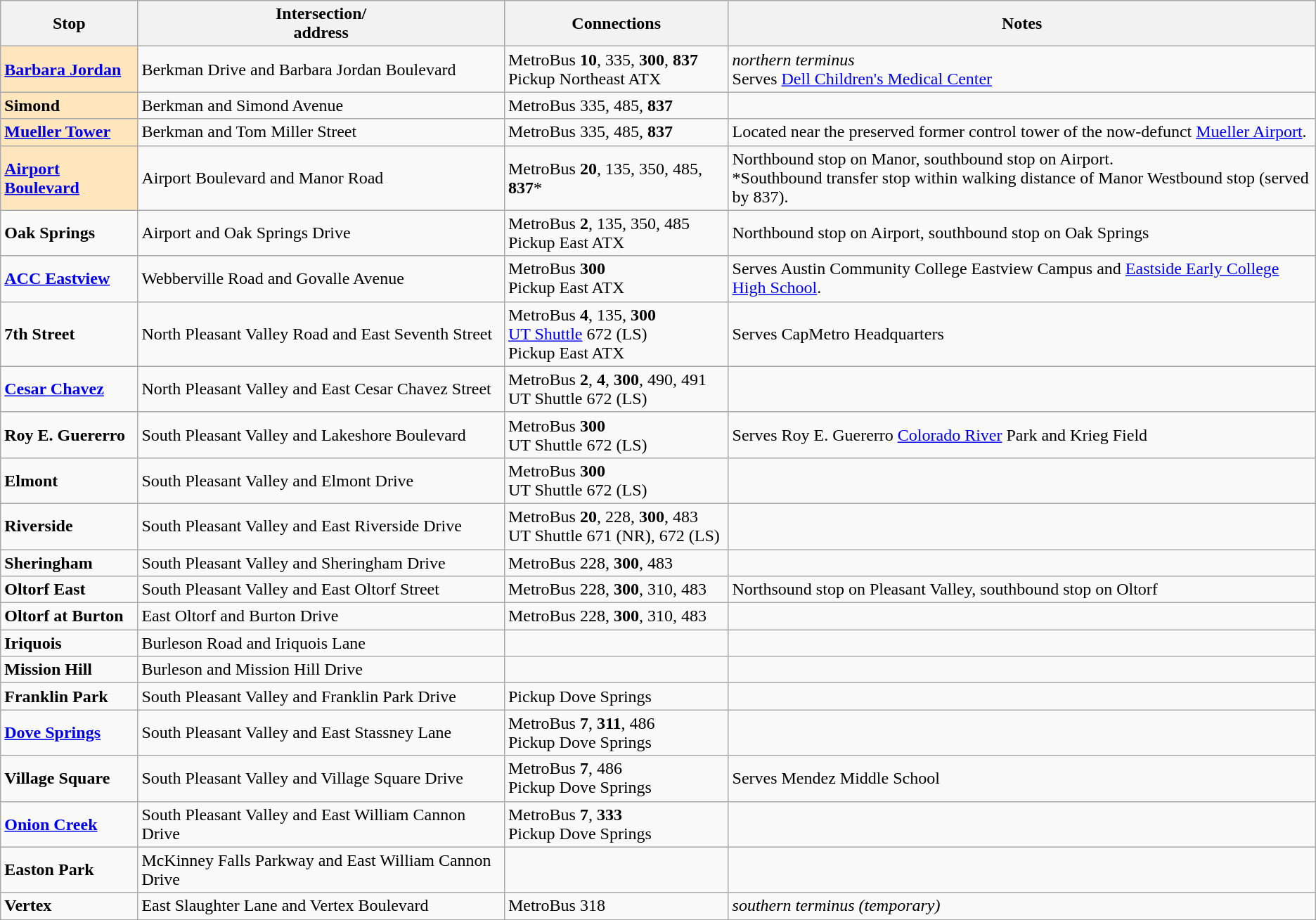<table class="wikitable">
<tr>
<th>Stop</th>
<th>Intersection/<br>address</th>
<th>Connections</th>
<th>Notes</th>
</tr>
<tr>
<td style="background-color:#FFE6BD"><strong><a href='#'>Barbara Jordan</a></strong></td>
<td>Berkman Drive and Barbara Jordan Boulevard</td>
<td>MetroBus <strong>10</strong>, 335, <strong>300</strong>, <strong>837</strong><br>Pickup Northeast ATX</td>
<td><em>northern terminus</em><br>Serves <a href='#'>Dell Children's Medical Center</a></td>
</tr>
<tr>
<td style="background-color:#FFE6BD"><strong>Simond</strong></td>
<td>Berkman and Simond Avenue</td>
<td>MetroBus 335, 485, <strong>837</strong></td>
<td></td>
</tr>
<tr>
<td style="background-color:#FFE6BD"><strong><a href='#'>Mueller Tower</a></strong></td>
<td>Berkman and Tom Miller Street</td>
<td>MetroBus 335, 485, <strong>837</strong></td>
<td>Located near the preserved former control tower of the now-defunct <a href='#'>Mueller Airport</a>.</td>
</tr>
<tr>
<td style="background-color:#FFE6BD"><strong><a href='#'>Airport Boulevard</a></strong></td>
<td>Airport Boulevard and Manor Road</td>
<td>MetroBus <strong>20</strong>, 135, 350, 485, <strong>837</strong>*</td>
<td>Northbound stop on Manor, southbound stop on Airport.<br>*Southbound transfer stop within walking distance of Manor Westbound stop (served by 837).</td>
</tr>
<tr>
<td><strong>Oak Springs</strong></td>
<td>Airport and Oak Springs Drive</td>
<td>MetroBus <strong>2</strong>, 135, 350, 485<br>Pickup East ATX</td>
<td>Northbound stop on Airport, southbound stop on Oak Springs</td>
</tr>
<tr>
<td><strong><a href='#'>ACC Eastview</a></strong></td>
<td>Webberville Road and Govalle Avenue</td>
<td>MetroBus <strong>300</strong><br>Pickup East ATX</td>
<td>Serves Austin Community College Eastview Campus and <a href='#'>Eastside Early College High School</a>.</td>
</tr>
<tr>
<td><strong>7th Street</strong></td>
<td>North Pleasant Valley Road and East Seventh Street</td>
<td>MetroBus <strong>4</strong>, 135, <strong>300</strong><br><a href='#'>UT Shuttle</a> 672 (LS)<br>Pickup East ATX</td>
<td>Serves CapMetro Headquarters</td>
</tr>
<tr>
<td><strong><a href='#'>Cesar Chavez</a></strong></td>
<td>North Pleasant Valley and East Cesar Chavez Street</td>
<td>MetroBus <strong>2</strong>, <strong>4</strong>, <strong>300</strong>, 490, 491<br>UT Shuttle 672 (LS)</td>
<td></td>
</tr>
<tr>
<td><strong>Roy E. Guererro</strong></td>
<td>South Pleasant Valley and Lakeshore Boulevard</td>
<td>MetroBus <strong>300</strong><br>UT Shuttle 672 (LS)</td>
<td>Serves Roy E. Guererro <a href='#'>Colorado River</a> Park and Krieg Field</td>
</tr>
<tr>
<td><strong>Elmont</strong></td>
<td>South Pleasant Valley and Elmont Drive</td>
<td>MetroBus <strong>300</strong><br>UT Shuttle 672 (LS)</td>
<td></td>
</tr>
<tr>
<td><strong>Riverside</strong></td>
<td>South Pleasant Valley and East Riverside Drive</td>
<td>MetroBus <strong>20</strong>, 228, <strong>300</strong>, 483<br>UT Shuttle 671 (NR), 672 (LS)</td>
<td></td>
</tr>
<tr>
<td><strong>Sheringham</strong></td>
<td>South Pleasant Valley and Sheringham Drive</td>
<td>MetroBus 228, <strong>300</strong>, 483</td>
<td></td>
</tr>
<tr>
<td><strong>Oltorf East</strong></td>
<td>South Pleasant Valley and East Oltorf Street</td>
<td>MetroBus 228, <strong>300</strong>, 310, 483</td>
<td>Northsound stop on Pleasant Valley, southbound stop on Oltorf</td>
</tr>
<tr>
<td><strong>Oltorf at Burton</strong></td>
<td>East Oltorf and Burton Drive</td>
<td>MetroBus 228, <strong>300</strong>, 310, 483</td>
<td></td>
</tr>
<tr>
<td><strong>Iriquois</strong></td>
<td>Burleson Road and Iriquois Lane</td>
<td></td>
<td></td>
</tr>
<tr>
<td><strong>Mission Hill</strong></td>
<td>Burleson and Mission Hill Drive</td>
<td></td>
<td></td>
</tr>
<tr>
<td><strong>Franklin Park</strong></td>
<td>South Pleasant Valley and Franklin Park Drive<br></td>
<td>Pickup Dove Springs</td>
<td></td>
</tr>
<tr>
<td><strong><a href='#'>Dove Springs</a></strong></td>
<td>South Pleasant Valley and East Stassney Lane</td>
<td>MetroBus <strong>7</strong>, <strong>311</strong>, 486<br>Pickup Dove Springs</td>
<td></td>
</tr>
<tr>
<td><strong>Village Square</strong></td>
<td>South Pleasant Valley and Village Square Drive</td>
<td>MetroBus <strong>7</strong>, 486<br>Pickup Dove Springs</td>
<td>Serves Mendez Middle School</td>
</tr>
<tr>
<td><strong><a href='#'>Onion Creek</a></strong></td>
<td>South Pleasant Valley and East William Cannon Drive</td>
<td>MetroBus <strong>7</strong>, <strong>333</strong><br>Pickup Dove Springs</td>
<td></td>
</tr>
<tr>
<td><strong>Easton Park</strong></td>
<td>McKinney Falls Parkway and East William Cannon Drive</td>
<td></td>
<td></td>
</tr>
<tr>
<td><strong>Vertex</strong></td>
<td>East Slaughter Lane and Vertex Boulevard</td>
<td>MetroBus 318</td>
<td><em>southern terminus (temporary)</em></td>
</tr>
</table>
